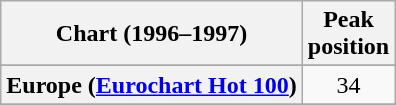<table class="wikitable sortable plainrowheaders" style="text-align:center">
<tr>
<th scope="col">Chart (1996–1997)</th>
<th scope="col">Peak<br>position</th>
</tr>
<tr>
</tr>
<tr>
<th scope="row">Europe (<a href='#'>Eurochart Hot 100</a>)</th>
<td>34</td>
</tr>
<tr>
</tr>
<tr>
</tr>
<tr>
</tr>
<tr>
</tr>
<tr>
</tr>
<tr>
</tr>
</table>
